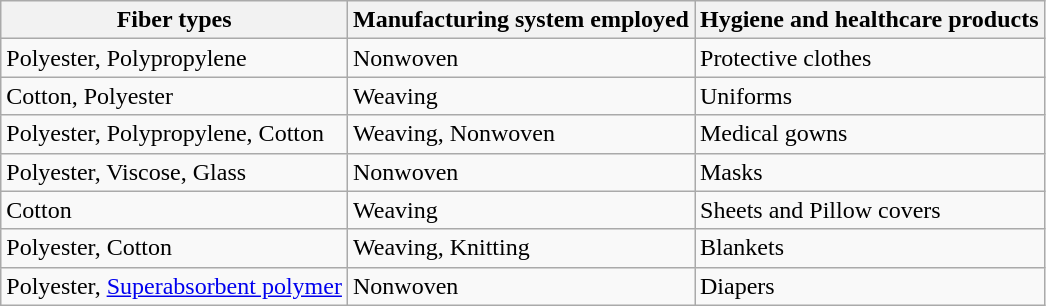<table class="wikitable">
<tr>
<th>Fiber types</th>
<th>Manufacturing system employed</th>
<th>Hygiene and healthcare products</th>
</tr>
<tr>
<td>Polyester, Polypropylene</td>
<td>Nonwoven</td>
<td>Protective clothes</td>
</tr>
<tr>
<td>Cotton, Polyester</td>
<td>Weaving</td>
<td>Uniforms</td>
</tr>
<tr>
<td>Polyester, Polypropylene, Cotton</td>
<td>Weaving, Nonwoven</td>
<td>Medical gowns</td>
</tr>
<tr>
<td>Polyester, Viscose, Glass</td>
<td>Nonwoven</td>
<td>Masks</td>
</tr>
<tr>
<td>Cotton</td>
<td>Weaving</td>
<td>Sheets and Pillow covers</td>
</tr>
<tr>
<td>Polyester, Cotton</td>
<td>Weaving, Knitting</td>
<td>Blankets</td>
</tr>
<tr>
<td>Polyester, <a href='#'>Superabsorbent polymer</a></td>
<td>Nonwoven</td>
<td>Diapers</td>
</tr>
</table>
